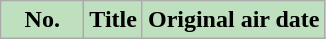<table class="wikitable plainrowheaders">
<tr>
<th scope="col" style="background-color: #bfe0bf; width:3em;">No.</th>
<th scope="col" style="background-color: #bfe0bf;">Title</th>
<th scope="col" style="background-color: #bfe0bf;">Original air date<br>




</th>
</tr>
</table>
